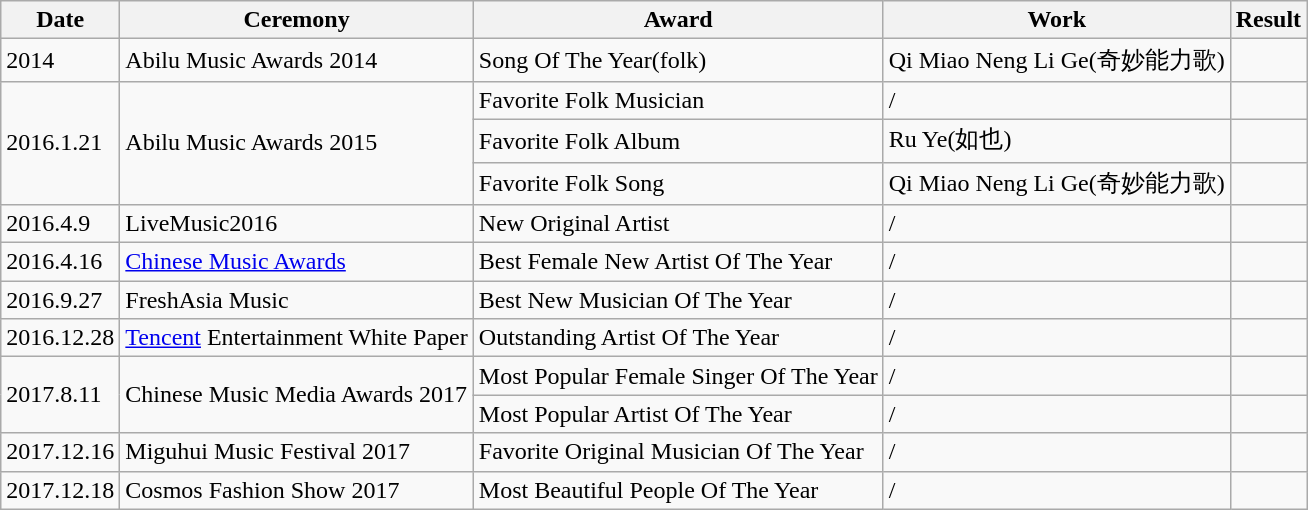<table class="wikitable">
<tr>
<th>Date</th>
<th>Ceremony</th>
<th>Award</th>
<th>Work</th>
<th>Result</th>
</tr>
<tr>
<td>2014</td>
<td>Abilu Music Awards 2014</td>
<td>Song Of The Year(folk)</td>
<td>Qi Miao Neng Li Ge(奇妙能力歌)</td>
<td></td>
</tr>
<tr>
<td rowspan="3">2016.1.21</td>
<td rowspan="3">Abilu Music Awards 2015</td>
<td>Favorite Folk Musician</td>
<td>/</td>
<td></td>
</tr>
<tr>
<td>Favorite Folk Album</td>
<td>Ru Ye(如也)</td>
<td></td>
</tr>
<tr>
<td>Favorite Folk Song</td>
<td>Qi Miao Neng Li Ge(奇妙能力歌)</td>
<td></td>
</tr>
<tr>
<td>2016.4.9</td>
<td>LiveMusic2016</td>
<td>New Original Artist</td>
<td>/</td>
<td></td>
</tr>
<tr>
<td>2016.4.16</td>
<td><a href='#'>Chinese Music Awards</a></td>
<td>Best Female New Artist Of The Year</td>
<td>/</td>
<td></td>
</tr>
<tr>
<td>2016.9.27</td>
<td>FreshAsia Music</td>
<td>Best New Musician Of The Year</td>
<td>/</td>
<td></td>
</tr>
<tr>
<td>2016.12.28</td>
<td><a href='#'>Tencent</a> Entertainment White Paper</td>
<td>Outstanding Artist Of The Year</td>
<td>/</td>
<td></td>
</tr>
<tr>
<td rowspan="2">2017.8.11</td>
<td rowspan="2">Chinese Music Media Awards 2017</td>
<td>Most Popular Female Singer Of The Year</td>
<td>/</td>
<td></td>
</tr>
<tr>
<td>Most Popular Artist Of The Year</td>
<td>/</td>
<td></td>
</tr>
<tr>
<td>2017.12.16</td>
<td>Miguhui Music Festival 2017</td>
<td>Favorite Original Musician Of The Year</td>
<td>/</td>
<td></td>
</tr>
<tr>
<td>2017.12.18</td>
<td>Cosmos Fashion Show 2017</td>
<td>Most Beautiful People Of The Year</td>
<td>/</td>
<td></td>
</tr>
</table>
